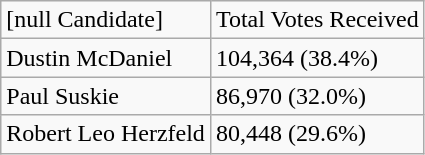<table class="wikitable">
<tr>
<td>[null Candidate]</td>
<td>Total Votes Received</td>
</tr>
<tr>
<td>Dustin McDaniel</td>
<td>104,364 (38.4%)</td>
</tr>
<tr>
<td>Paul Suskie</td>
<td>86,970 (32.0%)</td>
</tr>
<tr>
<td>Robert Leo Herzfeld</td>
<td>80,448 (29.6%)</td>
</tr>
</table>
